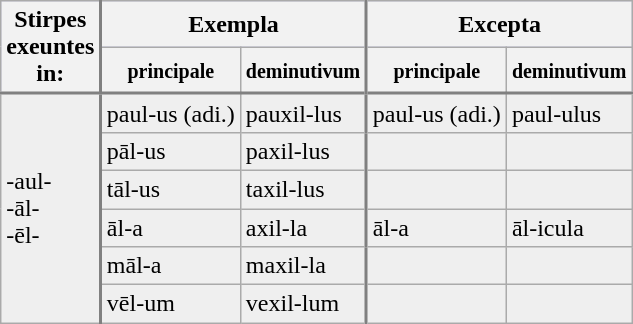<table class="wikitable">
<tr style="background:#ccccff;">
<th rowspan=2 style="border-right:2px solid grey;">Stirpes <br> exeuntes <br> in:</th>
<th colspan=2>Exempla</th>
<th colspan=2 style="border-left:2px solid grey;">Excepta</th>
</tr>
<tr style="background:#ccccff;">
<th><small>principale</small></th>
<th><small>deminutivum</small></th>
<th style="border-left:2px solid grey;"><small>principale</small></th>
<th><small>deminutivum</small></th>
</tr>
<tr style="background:#efefef; border-top:2px solid grey;">
<td rowspan=6 style="border-right:2px solid grey;">-aul-<br>-āl-<br>-ēl-</td>
<td>paul-us (adi.)</td>
<td>pauxil-lus</td>
<td style="border-left:2px solid grey;">paul-us (adi.)</td>
<td>paul-ulus</td>
</tr>
<tr style="background:#efefef;">
<td>pāl-us</td>
<td>paxil-lus</td>
<td style="border-left:2px solid grey;"></td>
<td></td>
</tr>
<tr style="background:#efefef;">
<td>tāl-us</td>
<td>taxil-lus</td>
<td style="border-left:2px solid grey;"></td>
<td></td>
</tr>
<tr style="background:#efefef;">
<td>āl-a</td>
<td>axil-la</td>
<td style="border-left:2px solid grey;">āl-a</td>
<td>āl-icula</td>
</tr>
<tr style="background:#efefef;">
<td>māl-a</td>
<td>maxil-la</td>
<td style="border-left:2px solid grey;"></td>
<td></td>
</tr>
<tr style="background:#efefef;">
<td>vēl-um</td>
<td>vexil-lum</td>
<td style="border-left:2px solid grey;"></td>
<td></td>
</tr>
</table>
